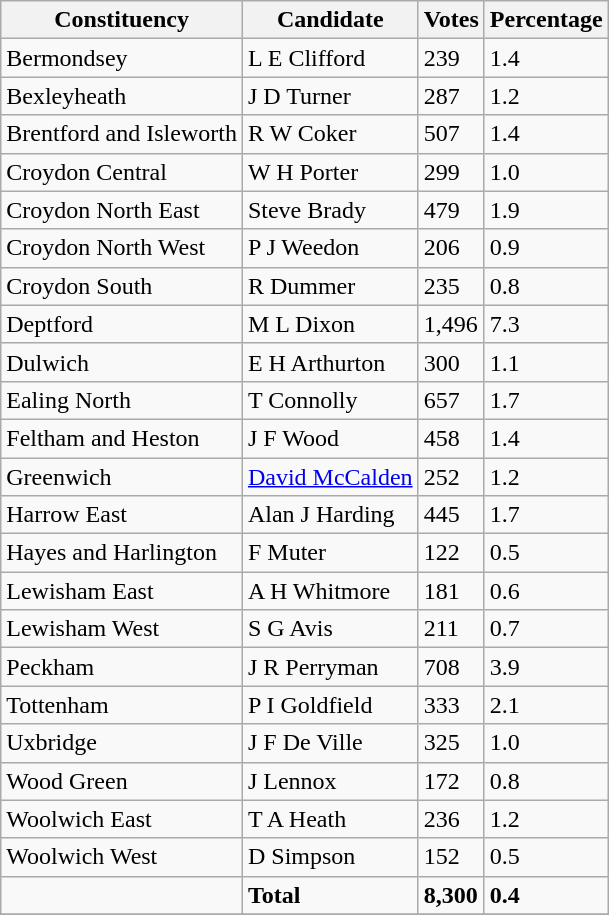<table class="wikitable sortable">
<tr>
<th>Constituency</th>
<th>Candidate</th>
<th>Votes</th>
<th>Percentage</th>
</tr>
<tr>
<td>Bermondsey</td>
<td>L E Clifford</td>
<td>239</td>
<td>1.4</td>
</tr>
<tr>
<td>Bexleyheath</td>
<td>J D Turner</td>
<td>287</td>
<td>1.2</td>
</tr>
<tr>
<td>Brentford and Isleworth</td>
<td>R W Coker</td>
<td>507</td>
<td>1.4</td>
</tr>
<tr>
<td>Croydon Central</td>
<td>W H Porter</td>
<td>299</td>
<td>1.0</td>
</tr>
<tr>
<td>Croydon North East</td>
<td>Steve Brady</td>
<td>479</td>
<td>1.9</td>
</tr>
<tr>
<td>Croydon North West</td>
<td>P J Weedon</td>
<td>206</td>
<td>0.9</td>
</tr>
<tr>
<td>Croydon South</td>
<td>R Dummer</td>
<td>235</td>
<td>0.8</td>
</tr>
<tr>
<td>Deptford</td>
<td>M L Dixon</td>
<td>1,496</td>
<td>7.3</td>
</tr>
<tr>
<td>Dulwich</td>
<td>E H Arthurton</td>
<td>300</td>
<td>1.1</td>
</tr>
<tr>
<td>Ealing North</td>
<td>T Connolly</td>
<td>657</td>
<td>1.7</td>
</tr>
<tr>
<td>Feltham and Heston</td>
<td>J F Wood</td>
<td>458</td>
<td>1.4</td>
</tr>
<tr>
<td>Greenwich</td>
<td><a href='#'>David McCalden</a></td>
<td>252</td>
<td>1.2</td>
</tr>
<tr>
<td>Harrow East</td>
<td>Alan J Harding</td>
<td>445</td>
<td>1.7</td>
</tr>
<tr>
<td>Hayes and Harlington</td>
<td>F Muter</td>
<td>122</td>
<td>0.5</td>
</tr>
<tr>
<td>Lewisham East</td>
<td>A H Whitmore</td>
<td>181</td>
<td>0.6</td>
</tr>
<tr>
<td>Lewisham West</td>
<td>S G Avis</td>
<td>211</td>
<td>0.7</td>
</tr>
<tr>
<td>Peckham</td>
<td>J R Perryman</td>
<td>708</td>
<td>3.9</td>
</tr>
<tr>
<td>Tottenham</td>
<td>P I Goldfield</td>
<td>333</td>
<td>2.1</td>
</tr>
<tr>
<td>Uxbridge</td>
<td>J F De Ville</td>
<td>325</td>
<td>1.0</td>
</tr>
<tr>
<td>Wood Green</td>
<td>J Lennox</td>
<td>172</td>
<td>0.8</td>
</tr>
<tr>
<td>Woolwich East</td>
<td>T A Heath</td>
<td>236</td>
<td>1.2</td>
</tr>
<tr>
<td>Woolwich West</td>
<td>D Simpson</td>
<td>152</td>
<td>0.5</td>
</tr>
<tr>
<td></td>
<td><strong>Total</strong></td>
<td><strong>8,300</strong></td>
<td><strong>0.4</strong></td>
</tr>
<tr>
</tr>
</table>
